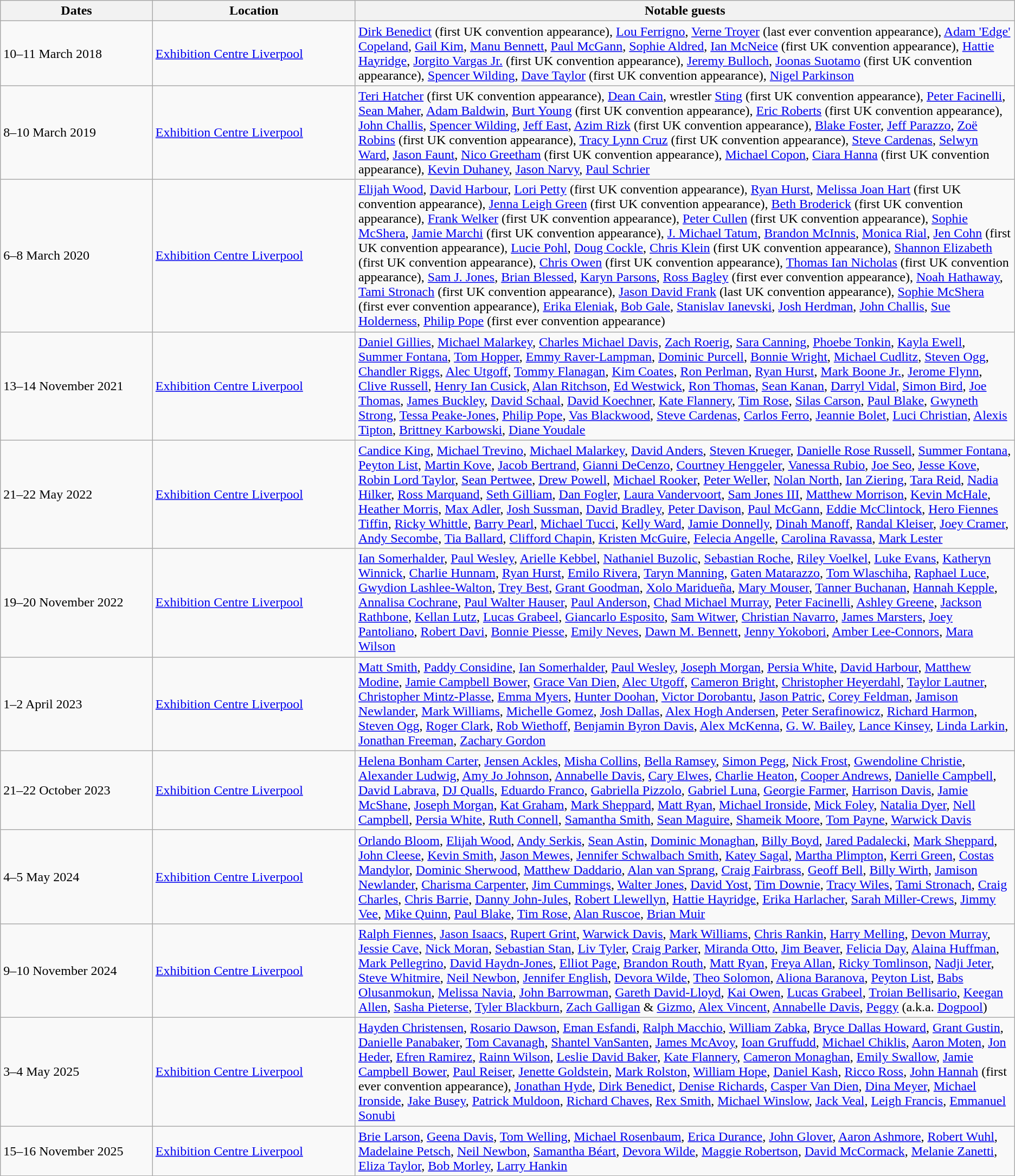<table class="wikitable">
<tr>
<th style="width:15%;">Dates</th>
<th style="width:20%;">Location</th>
<th style="width:65%;">Notable guests</th>
</tr>
<tr>
<td>10–11 March 2018</td>
<td><a href='#'>Exhibition Centre Liverpool</a></td>
<td><a href='#'>Dirk Benedict</a> (first UK convention appearance), <a href='#'>Lou Ferrigno</a>, <a href='#'>Verne Troyer</a> (last ever convention appearance), <a href='#'>Adam 'Edge' Copeland</a>, <a href='#'>Gail Kim</a>, <a href='#'>Manu Bennett</a>, <a href='#'>Paul McGann</a>, <a href='#'>Sophie Aldred</a>, <a href='#'>Ian McNeice</a> (first UK convention appearance), <a href='#'>Hattie Hayridge</a>, <a href='#'>Jorgito Vargas Jr.</a> (first UK convention appearance), <a href='#'>Jeremy Bulloch</a>, <a href='#'>Joonas Suotamo</a> (first UK convention appearance), <a href='#'>Spencer Wilding</a>, <a href='#'>Dave Taylor</a> (first UK convention appearance), <a href='#'>Nigel Parkinson</a></td>
</tr>
<tr>
<td>8–10 March 2019</td>
<td><a href='#'>Exhibition Centre Liverpool</a></td>
<td><a href='#'>Teri Hatcher</a> (first UK convention appearance), <a href='#'>Dean Cain</a>, wrestler <a href='#'>Sting</a> (first UK convention appearance), <a href='#'>Peter Facinelli</a>, <a href='#'>Sean Maher</a>, <a href='#'>Adam Baldwin</a>, <a href='#'>Burt Young</a> (first UK convention appearance), <a href='#'>Eric Roberts</a> (first UK convention appearance), <a href='#'>John Challis</a>, <a href='#'>Spencer Wilding</a>, <a href='#'>Jeff East</a>, <a href='#'>Azim Rizk</a> (first UK convention appearance), <a href='#'>Blake Foster</a>, <a href='#'>Jeff Parazzo</a>, <a href='#'>Zoë Robins</a> (first UK convention appearance), <a href='#'>Tracy Lynn Cruz</a> (first UK convention appearance), <a href='#'>Steve Cardenas</a>, <a href='#'>Selwyn Ward</a>, <a href='#'>Jason Faunt</a>, <a href='#'>Nico Greetham</a> (first UK convention appearance), <a href='#'>Michael Copon</a>, <a href='#'>Ciara Hanna</a> (first UK convention appearance), <a href='#'>Kevin Duhaney</a>, <a href='#'>Jason Narvy</a>, <a href='#'>Paul Schrier</a></td>
</tr>
<tr>
<td>6–8 March 2020</td>
<td><a href='#'>Exhibition Centre Liverpool</a></td>
<td><a href='#'>Elijah Wood</a>, <a href='#'>David Harbour</a>, <a href='#'>Lori Petty</a> (first UK convention appearance), <a href='#'>Ryan Hurst</a>, <a href='#'>Melissa Joan Hart</a> (first UK convention appearance), <a href='#'>Jenna Leigh Green</a> (first UK convention appearance), <a href='#'>Beth Broderick</a> (first UK convention appearance), <a href='#'>Frank Welker</a> (first UK convention appearance), <a href='#'>Peter Cullen</a> (first UK convention appearance), <a href='#'>Sophie McShera</a>, <a href='#'>Jamie Marchi</a> (first UK convention appearance), <a href='#'>J. Michael Tatum</a>, <a href='#'>Brandon McInnis</a>, <a href='#'>Monica Rial</a>, <a href='#'>Jen Cohn</a> (first UK convention appearance), <a href='#'>Lucie Pohl</a>, <a href='#'>Doug Cockle</a>, <a href='#'>Chris Klein</a> (first UK convention appearance), <a href='#'>Shannon Elizabeth</a> (first UK convention appearance), <a href='#'>Chris Owen</a> (first UK convention appearance), <a href='#'>Thomas Ian Nicholas</a> (first UK convention appearance), <a href='#'>Sam J. Jones</a>, <a href='#'>Brian Blessed</a>, <a href='#'>Karyn Parsons</a>, <a href='#'>Ross Bagley</a> (first ever convention appearance), <a href='#'>Noah Hathaway</a>, <a href='#'>Tami Stronach</a> (first UK convention appearance), <a href='#'>Jason David Frank</a> (last UK convention appearance), <a href='#'>Sophie McShera</a> (first ever convention appearance), <a href='#'>Erika Eleniak</a>, <a href='#'>Bob Gale</a>, <a href='#'>Stanislav Ianevski</a>, <a href='#'>Josh Herdman</a>, <a href='#'>John Challis</a>, <a href='#'>Sue Holderness</a>, <a href='#'>Philip Pope</a> (first ever convention appearance)</td>
</tr>
<tr>
<td>13–14 November 2021</td>
<td><a href='#'>Exhibition Centre Liverpool</a></td>
<td><a href='#'>Daniel Gillies</a>, <a href='#'>Michael Malarkey</a>, <a href='#'>Charles Michael Davis</a>, <a href='#'>Zach Roerig</a>, <a href='#'>Sara Canning</a>, <a href='#'>Phoebe Tonkin</a>, <a href='#'>Kayla Ewell</a>, <a href='#'>Summer Fontana</a>, <a href='#'>Tom Hopper</a>, <a href='#'>Emmy Raver-Lampman</a>, <a href='#'>Dominic Purcell</a>, <a href='#'>Bonnie Wright</a>, <a href='#'>Michael Cudlitz</a>, <a href='#'>Steven Ogg</a>, <a href='#'>Chandler Riggs</a>, <a href='#'>Alec Utgoff</a>, <a href='#'>Tommy Flanagan</a>, <a href='#'>Kim Coates</a>, <a href='#'>Ron Perlman</a>, <a href='#'>Ryan Hurst</a>, <a href='#'>Mark Boone Jr.</a>, <a href='#'>Jerome Flynn</a>, <a href='#'>Clive Russell</a>, <a href='#'>Henry Ian Cusick</a>, <a href='#'>Alan Ritchson</a>, <a href='#'>Ed Westwick</a>, <a href='#'>Ron Thomas</a>, <a href='#'>Sean Kanan</a>, <a href='#'>Darryl Vidal</a>, <a href='#'>Simon Bird</a>, <a href='#'>Joe Thomas</a>, <a href='#'>James Buckley</a>, <a href='#'>David Schaal</a>, <a href='#'>David Koechner</a>, <a href='#'>Kate Flannery</a>, <a href='#'>Tim Rose</a>, <a href='#'>Silas Carson</a>, <a href='#'>Paul Blake</a>, <a href='#'>Gwyneth Strong</a>, <a href='#'>Tessa Peake-Jones</a>, <a href='#'>Philip Pope</a>, <a href='#'>Vas Blackwood</a>, <a href='#'>Steve Cardenas</a>, <a href='#'>Carlos Ferro</a>, <a href='#'>Jeannie Bolet</a>, <a href='#'>Luci Christian</a>, <a href='#'>Alexis Tipton</a>, <a href='#'>Brittney Karbowski</a>, <a href='#'>Diane Youdale</a></td>
</tr>
<tr>
<td>21–22 May 2022</td>
<td><a href='#'>Exhibition Centre Liverpool</a></td>
<td><a href='#'>Candice King</a>, <a href='#'>Michael Trevino</a>, <a href='#'>Michael Malarkey</a>, <a href='#'>David Anders</a>, <a href='#'>Steven Krueger</a>, <a href='#'>Danielle Rose Russell</a>, <a href='#'>Summer Fontana</a>, <a href='#'>Peyton List</a>, <a href='#'>Martin Kove</a>, <a href='#'>Jacob Bertrand</a>, <a href='#'>Gianni DeCenzo</a>, <a href='#'>Courtney Henggeler</a>, <a href='#'>Vanessa Rubio</a>, <a href='#'>Joe Seo</a>, <a href='#'>Jesse Kove</a>, <a href='#'>Robin Lord Taylor</a>, <a href='#'>Sean Pertwee</a>, <a href='#'>Drew Powell</a>, <a href='#'>Michael Rooker</a>, <a href='#'>Peter Weller</a>, <a href='#'>Nolan North</a>, <a href='#'>Ian Ziering</a>, <a href='#'>Tara Reid</a>, <a href='#'>Nadia Hilker</a>, <a href='#'>Ross Marquand</a>, <a href='#'>Seth Gilliam</a>, <a href='#'>Dan Fogler</a>, <a href='#'>Laura Vandervoort</a>, <a href='#'>Sam Jones III</a>, <a href='#'>Matthew Morrison</a>, <a href='#'>Kevin McHale</a>, <a href='#'>Heather Morris</a>, <a href='#'>Max Adler</a>, <a href='#'>Josh Sussman</a>, <a href='#'>David Bradley</a>, <a href='#'>Peter Davison</a>, <a href='#'>Paul McGann</a>, <a href='#'>Eddie McClintock</a>, <a href='#'>Hero Fiennes Tiffin</a>, <a href='#'>Ricky Whittle</a>, <a href='#'>Barry Pearl</a>, <a href='#'>Michael Tucci</a>, <a href='#'>Kelly Ward</a>, <a href='#'>Jamie Donnelly</a>, <a href='#'>Dinah Manoff</a>, <a href='#'>Randal Kleiser</a>, <a href='#'>Joey Cramer</a>, <a href='#'>Andy Secombe</a>, <a href='#'>Tia Ballard</a>, <a href='#'>Clifford Chapin</a>, <a href='#'>Kristen McGuire</a>, <a href='#'>Felecia Angelle</a>, <a href='#'>Carolina Ravassa</a>, <a href='#'>Mark Lester</a></td>
</tr>
<tr>
<td>19–20 November 2022</td>
<td><a href='#'>Exhibition Centre Liverpool</a></td>
<td><a href='#'>Ian Somerhalder</a>, <a href='#'>Paul Wesley</a>, <a href='#'>Arielle Kebbel</a>, <a href='#'>Nathaniel Buzolic</a>, <a href='#'>Sebastian Roche</a>, <a href='#'>Riley Voelkel</a>, <a href='#'>Luke Evans</a>, <a href='#'>Katheryn Winnick</a>, <a href='#'>Charlie Hunnam</a>, <a href='#'>Ryan Hurst</a>, <a href='#'>Emilo Rivera</a>, <a href='#'>Taryn Manning</a>, <a href='#'>Gaten Matarazzo</a>, <a href='#'>Tom Wlaschiha</a>, <a href='#'>Raphael Luce</a>, <a href='#'>Gwydion Lashlee-Walton</a>, <a href='#'>Trey Best</a>, <a href='#'>Grant Goodman</a>, <a href='#'>Xolo Maridueña</a>, <a href='#'>Mary Mouser</a>, <a href='#'>Tanner Buchanan</a>, <a href='#'>Hannah Kepple</a>, <a href='#'>Annalisa Cochrane</a>, <a href='#'>Paul Walter Hauser</a>, <a href='#'>Paul Anderson</a>, <a href='#'>Chad Michael Murray</a>, <a href='#'>Peter Facinelli</a>, <a href='#'>Ashley Greene</a>, <a href='#'>Jackson Rathbone</a>, <a href='#'>Kellan Lutz</a>, <a href='#'>Lucas Grabeel</a>, <a href='#'>Giancarlo Esposito</a>, <a href='#'>Sam Witwer</a>, <a href='#'>Christian Navarro</a>, <a href='#'>James Marsters</a>, <a href='#'>Joey Pantoliano</a>, <a href='#'>Robert Davi</a>, <a href='#'>Bonnie Piesse</a>, <a href='#'>Emily Neves</a>, <a href='#'>Dawn M. Bennett</a>, <a href='#'>Jenny Yokobori</a>, <a href='#'>Amber Lee-Connors</a>, <a href='#'>Mara Wilson</a></td>
</tr>
<tr>
<td>1–2 April 2023</td>
<td><a href='#'>Exhibition Centre Liverpool</a></td>
<td><a href='#'>Matt Smith</a>, <a href='#'>Paddy Considine</a>, <a href='#'>Ian Somerhalder</a>, <a href='#'>Paul Wesley</a>, <a href='#'>Joseph Morgan</a>, <a href='#'>Persia White</a>, <a href='#'>David Harbour</a>, <a href='#'>Matthew Modine</a>, <a href='#'>Jamie Campbell Bower</a>, <a href='#'>Grace Van Dien</a>, <a href='#'>Alec Utgoff</a>, <a href='#'>Cameron Bright</a>, <a href='#'>Christopher Heyerdahl</a>, <a href='#'>Taylor Lautner</a>, <a href='#'>Christopher Mintz-Plasse</a>, <a href='#'>Emma Myers</a>, <a href='#'>Hunter Doohan</a>, <a href='#'>Victor Dorobantu</a>, <a href='#'>Jason Patric</a>, <a href='#'>Corey Feldman</a>, <a href='#'>Jamison Newlander</a>, <a href='#'>Mark Williams</a>, <a href='#'>Michelle Gomez</a>, <a href='#'>Josh Dallas</a>, <a href='#'>Alex Hogh Andersen</a>, <a href='#'>Peter Serafinowicz</a>, <a href='#'>Richard Harmon</a>, <a href='#'>Steven Ogg</a>, <a href='#'>Roger Clark</a>, <a href='#'>Rob Wiethoff</a>, <a href='#'>Benjamin Byron Davis</a>, <a href='#'>Alex McKenna</a>, <a href='#'>G. W. Bailey</a>, <a href='#'>Lance Kinsey</a>, <a href='#'>Linda Larkin</a>, <a href='#'>Jonathan Freeman</a>, <a href='#'>Zachary Gordon</a></td>
</tr>
<tr>
<td>21–22 October 2023</td>
<td><a href='#'>Exhibition Centre Liverpool</a></td>
<td><a href='#'>Helena Bonham Carter</a>, <a href='#'>Jensen Ackles</a>, <a href='#'>Misha Collins</a>, <a href='#'>Bella Ramsey</a>, <a href='#'>Simon Pegg</a>, <a href='#'>Nick Frost</a>, <a href='#'>Gwendoline Christie</a>, <a href='#'>Alexander Ludwig</a>, <a href='#'>Amy Jo Johnson</a>, <a href='#'>Annabelle Davis</a>, <a href='#'>Cary Elwes</a>, <a href='#'>Charlie Heaton</a>, <a href='#'>Cooper Andrews</a>, <a href='#'>Danielle Campbell</a>, <a href='#'>David Labrava</a>, <a href='#'>DJ Qualls</a>, <a href='#'>Eduardo Franco</a>, <a href='#'>Gabriella Pizzolo</a>, <a href='#'>Gabriel Luna</a>, <a href='#'>Georgie Farmer</a>, <a href='#'>Harrison Davis</a>, <a href='#'>Jamie McShane</a>, <a href='#'>Joseph Morgan</a>, <a href='#'>Kat Graham</a>, <a href='#'>Mark Sheppard</a>, <a href='#'>Matt Ryan</a>, <a href='#'>Michael Ironside</a>, <a href='#'>Mick Foley</a>, <a href='#'>Natalia Dyer</a>, <a href='#'>Nell Campbell</a>, <a href='#'>Persia White</a>, <a href='#'>Ruth Connell</a>, <a href='#'>Samantha Smith</a>, <a href='#'>Sean Maguire</a>, <a href='#'>Shameik Moore</a>, <a href='#'>Tom Payne</a>, <a href='#'>Warwick Davis</a></td>
</tr>
<tr>
<td>4–5 May 2024</td>
<td><a href='#'>Exhibition Centre Liverpool</a></td>
<td><a href='#'>Orlando Bloom</a>, <a href='#'>Elijah Wood</a>, <a href='#'>Andy Serkis</a>, <a href='#'>Sean Astin</a>, <a href='#'>Dominic Monaghan</a>, <a href='#'>Billy Boyd</a>, <a href='#'>Jared Padalecki</a>, <a href='#'>Mark Sheppard</a>, <a href='#'>John Cleese</a>, <a href='#'>Kevin Smith</a>, <a href='#'>Jason Mewes</a>, <a href='#'>Jennifer Schwalbach Smith</a>, <a href='#'>Katey Sagal</a>, <a href='#'>Martha Plimpton</a>, <a href='#'>Kerri Green</a>, <a href='#'>Costas Mandylor</a>, <a href='#'>Dominic Sherwood</a>, <a href='#'>Matthew Daddario</a>, <a href='#'>Alan van Sprang</a>, <a href='#'>Craig Fairbrass</a>, <a href='#'>Geoff Bell</a>, <a href='#'>Billy Wirth</a>, <a href='#'>Jamison Newlander</a>, <a href='#'>Charisma Carpenter</a>, <a href='#'>Jim Cummings</a>, <a href='#'>Walter Jones</a>, <a href='#'>David Yost</a>, <a href='#'>Tim Downie</a>, <a href='#'>Tracy Wiles</a>, <a href='#'>Tami Stronach</a>, <a href='#'>Craig Charles</a>, <a href='#'>Chris Barrie</a>, <a href='#'>Danny John-Jules</a>, <a href='#'>Robert Llewellyn</a>, <a href='#'>Hattie Hayridge</a>, <a href='#'>Erika Harlacher</a>, <a href='#'>Sarah Miller-Crews</a>, <a href='#'>Jimmy Vee</a>, <a href='#'>Mike Quinn</a>, <a href='#'>Paul Blake</a>, <a href='#'>Tim Rose</a>, <a href='#'>Alan Ruscoe</a>, <a href='#'>Brian Muir</a></td>
</tr>
<tr>
<td>9–10 November 2024</td>
<td><a href='#'>Exhibition Centre Liverpool</a></td>
<td><a href='#'>Ralph Fiennes</a>, <a href='#'>Jason Isaacs</a>, <a href='#'>Rupert Grint</a>, <a href='#'>Warwick Davis</a>, <a href='#'>Mark Williams</a>, <a href='#'>Chris Rankin</a>, <a href='#'>Harry Melling</a>, <a href='#'>Devon Murray</a>, <a href='#'>Jessie Cave</a>, <a href='#'>Nick Moran</a>, <a href='#'>Sebastian Stan</a>, <a href='#'>Liv Tyler</a>, <a href='#'>Craig Parker</a>, <a href='#'>Miranda Otto</a>, <a href='#'>Jim Beaver</a>, <a href='#'>Felicia Day</a>, <a href='#'>Alaina Huffman</a>, <a href='#'>Mark Pellegrino</a>, <a href='#'>David Haydn-Jones</a>, <a href='#'>Elliot Page</a>, <a href='#'>Brandon Routh</a>, <a href='#'>Matt Ryan</a>, <a href='#'>Freya Allan</a>, <a href='#'>Ricky Tomlinson</a>, <a href='#'>Nadji Jeter</a>, <a href='#'>Steve Whitmire</a>, <a href='#'>Neil Newbon</a>, <a href='#'>Jennifer English</a>, <a href='#'>Devora Wilde</a>, <a href='#'>Theo Solomon</a>, <a href='#'>Aliona Baranova</a>, <a href='#'>Peyton List</a>, <a href='#'>Babs Olusanmokun</a>, <a href='#'>Melissa Navia</a>, <a href='#'>John Barrowman</a>, <a href='#'>Gareth David-Lloyd</a>, <a href='#'>Kai Owen</a>, <a href='#'>Lucas Grabeel</a>, <a href='#'>Troian Bellisario</a>, <a href='#'>Keegan Allen</a>, <a href='#'>Sasha Pieterse</a>, <a href='#'>Tyler Blackburn</a>, <a href='#'>Zach Galligan</a> & <a href='#'>Gizmo</a>, <a href='#'>Alex Vincent</a>, <a href='#'>Annabelle Davis</a>, <a href='#'>Peggy</a> (a.k.a. <a href='#'>Dogpool</a>)</td>
</tr>
<tr>
<td>3–4 May 2025</td>
<td><a href='#'>Exhibition Centre Liverpool</a></td>
<td><a href='#'>Hayden Christensen</a>, <a href='#'>Rosario Dawson</a>, <a href='#'>Eman Esfandi</a>, <a href='#'>Ralph Macchio</a>, <a href='#'>William Zabka</a>, <a href='#'>Bryce Dallas Howard</a>, <a href='#'>Grant Gustin</a>, <a href='#'>Danielle Panabaker</a>, <a href='#'>Tom Cavanagh</a>, <a href='#'>Shantel VanSanten</a>, <a href='#'>James McAvoy</a>, <a href='#'>Ioan Gruffudd</a>, <a href='#'>Michael Chiklis</a>, <a href='#'>Aaron Moten</a>, <a href='#'>Jon Heder</a>, <a href='#'>Efren Ramirez</a>, <a href='#'>Rainn Wilson</a>, <a href='#'>Leslie David Baker</a>, <a href='#'>Kate Flannery</a>, <a href='#'>Cameron Monaghan</a>, <a href='#'>Emily Swallow</a>, <a href='#'>Jamie Campbell Bower</a>, <a href='#'>Paul Reiser</a>, <a href='#'>Jenette Goldstein</a>, <a href='#'>Mark Rolston</a>, <a href='#'>William Hope</a>, <a href='#'>Daniel Kash</a>, <a href='#'>Ricco Ross</a>, <a href='#'>John Hannah</a> (first ever convention appearance), <a href='#'>Jonathan Hyde</a>, <a href='#'>Dirk Benedict</a>, <a href='#'>Denise Richards</a>, <a href='#'>Casper Van Dien</a>, <a href='#'>Dina Meyer</a>, <a href='#'>Michael Ironside</a>, <a href='#'>Jake Busey</a>, <a href='#'>Patrick Muldoon</a>, <a href='#'>Richard Chaves</a>, <a href='#'>Rex Smith</a>, <a href='#'>Michael Winslow</a>, <a href='#'>Jack Veal</a>, <a href='#'>Leigh Francis</a>, <a href='#'>Emmanuel Sonubi</a></td>
</tr>
<tr>
<td>15–16 November 2025</td>
<td><a href='#'>Exhibition Centre Liverpool</a></td>
<td><a href='#'>Brie Larson</a>, <a href='#'>Geena Davis</a>, <a href='#'>Tom Welling</a>, <a href='#'>Michael Rosenbaum</a>, <a href='#'>Erica Durance</a>, <a href='#'>John Glover</a>, <a href='#'>Aaron Ashmore</a>, <a href='#'>Robert Wuhl</a>, <a href='#'>Madelaine Petsch</a>, <a href='#'>Neil Newbon</a>, <a href='#'>Samantha Béart</a>, <a href='#'>Devora Wilde</a>, <a href='#'>Maggie Robertson</a>, <a href='#'>David McCormack</a>, <a href='#'>Melanie Zanetti</a>, <a href='#'>Eliza Taylor</a>, <a href='#'>Bob Morley</a>, <a href='#'>Larry Hankin</a></td>
</tr>
</table>
